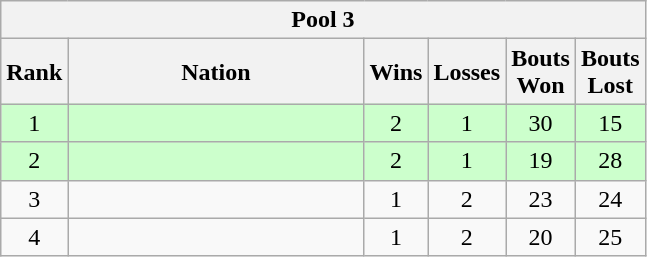<table class="wikitable" style="text-align:center">
<tr>
<th colspan=6 align=center><strong>Pool 3</strong></th>
</tr>
<tr>
<th width="20">Rank</th>
<th width="190">Nation</th>
<th width="20">Wins</th>
<th width="20">Losses</th>
<th width="20">Bouts Won</th>
<th width="20">Bouts Lost</th>
</tr>
<tr bgcolor=ccffcc>
<td>1</td>
<td align=left></td>
<td>2</td>
<td>1</td>
<td>30</td>
<td>15</td>
</tr>
<tr bgcolor=ccffcc>
<td>2</td>
<td align=left></td>
<td>2</td>
<td>1</td>
<td>19</td>
<td>28</td>
</tr>
<tr>
<td>3</td>
<td align=left></td>
<td>1</td>
<td>2</td>
<td>23</td>
<td>24</td>
</tr>
<tr>
<td>4</td>
<td align=left></td>
<td>1</td>
<td>2</td>
<td>20</td>
<td>25</td>
</tr>
</table>
